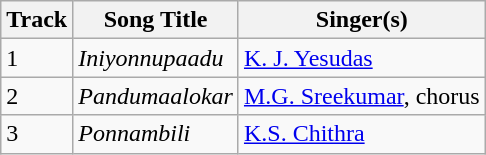<table class="wikitable">
<tr>
<th>Track</th>
<th>Song Title</th>
<th>Singer(s)</th>
</tr>
<tr>
<td>1</td>
<td><em>Iniyonnupaadu</em></td>
<td><a href='#'>K. J. Yesudas</a></td>
</tr>
<tr>
<td>2</td>
<td><em>Pandumaalokar</em></td>
<td><a href='#'>M.G. Sreekumar</a>, chorus</td>
</tr>
<tr>
<td>3</td>
<td><em>Ponnambili</em></td>
<td><a href='#'>K.S. Chithra</a></td>
</tr>
</table>
